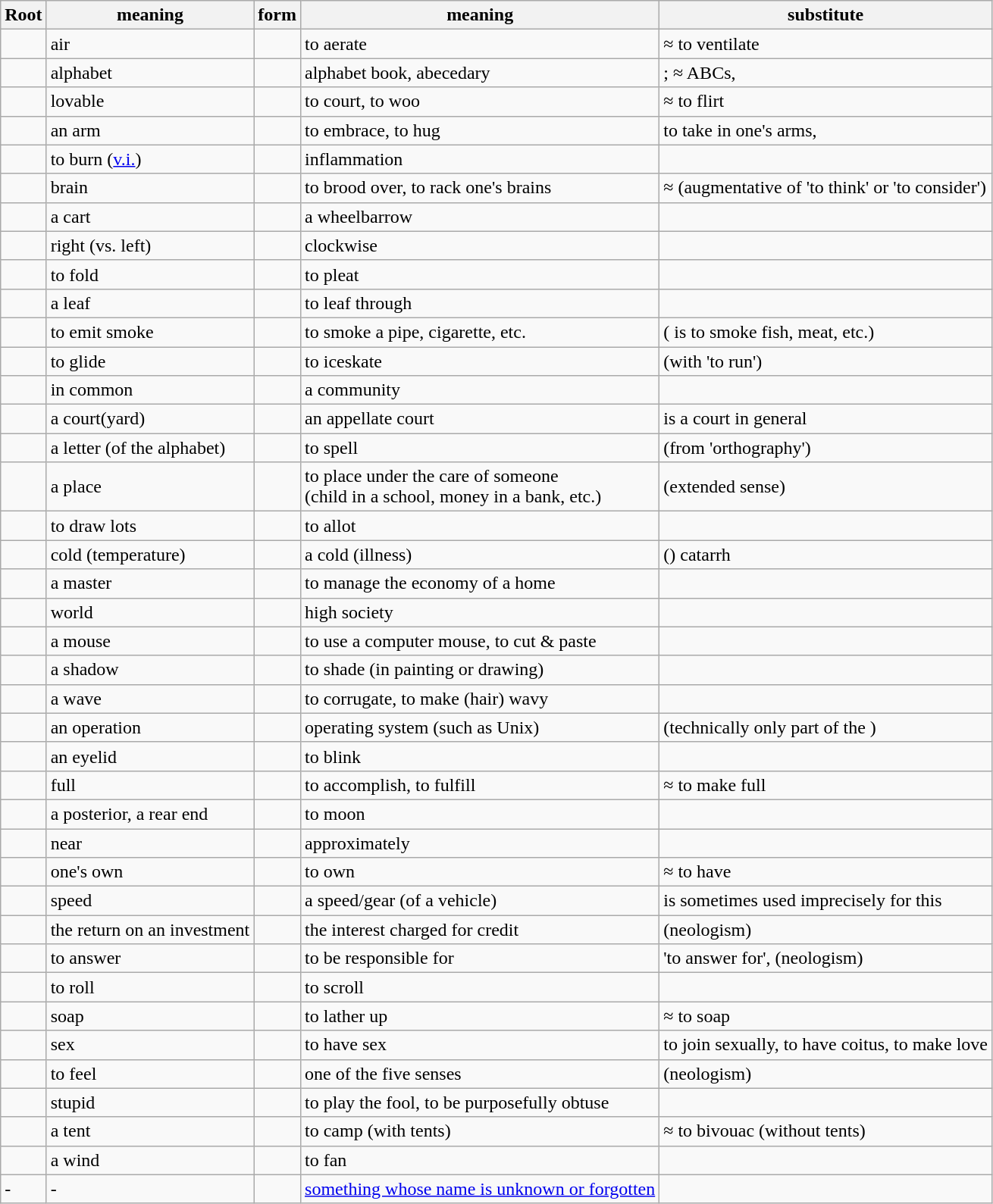<table class=wikitable>
<tr>
<th>Root</th>
<th>meaning</th>
<th> form</th>
<th>meaning</th>
<th>substitute</th>
</tr>
<tr>
<td></td>
<td>air</td>
<td></td>
<td>to aerate</td>
<td>≈  to ventilate</td>
</tr>
<tr>
<td></td>
<td>alphabet</td>
<td></td>
<td>alphabet book, abecedary</td>
<td>; ≈  ABCs,</td>
</tr>
<tr>
<td></td>
<td>lovable</td>
<td></td>
<td>to court, to woo</td>
<td>≈  to flirt</td>
</tr>
<tr>
<td></td>
<td>an arm</td>
<td></td>
<td>to embrace, to hug</td>
<td> to take in one's arms, </td>
</tr>
<tr>
<td></td>
<td>to burn (<a href='#'>v.i.</a>)</td>
<td></td>
<td>inflammation</td>
<td></td>
</tr>
<tr>
<td></td>
<td>brain</td>
<td></td>
<td>to brood over, to rack one's brains</td>
<td>≈  (augmentative of  'to think' or  'to consider')</td>
</tr>
<tr>
<td></td>
<td>a cart</td>
<td></td>
<td>a wheelbarrow</td>
<td></td>
</tr>
<tr>
<td></td>
<td>right (vs. left)</td>
<td></td>
<td>clockwise</td>
<td></td>
</tr>
<tr>
<td></td>
<td>to fold</td>
<td></td>
<td>to pleat</td>
</tr>
<tr>
<td></td>
<td>a leaf</td>
<td></td>
<td>to leaf through</td>
<td></td>
</tr>
<tr>
<td></td>
<td>to emit smoke</td>
<td></td>
<td>to smoke a pipe, cigarette, etc.</td>
<td> ( is to smoke fish, meat, etc.)</td>
</tr>
<tr>
<td></td>
<td>to glide</td>
<td></td>
<td>to iceskate</td>
<td> (with  'to run')</td>
</tr>
<tr>
<td></td>
<td>in common</td>
<td></td>
<td>a community</td>
</tr>
<tr>
<td></td>
<td>a court(yard)</td>
<td></td>
<td>an appellate court</td>
<td> is a court in general</td>
</tr>
<tr>
<td></td>
<td>a letter (of the alphabet)</td>
<td></td>
<td>to spell</td>
<td> (from 'orthography')</td>
</tr>
<tr>
<td></td>
<td>a place</td>
<td></td>
<td>to place under the care of someone<br>(child in a school, money in a bank, etc.)</td>
<td> (extended sense)</td>
</tr>
<tr>
<td></td>
<td>to draw lots</td>
<td></td>
<td>to allot</td>
<td></td>
</tr>
<tr>
<td></td>
<td>cold (temperature)</td>
<td></td>
<td>a cold (illness)</td>
<td> () catarrh</td>
</tr>
<tr>
<td></td>
<td>a master</td>
<td></td>
<td>to manage the economy of a home</td>
<td></td>
</tr>
<tr>
<td></td>
<td>world</td>
<td></td>
<td>high society</td>
<td></td>
</tr>
<tr>
<td></td>
<td>a mouse</td>
<td></td>
<td>to use a computer mouse, to cut & paste</td>
<td></td>
</tr>
<tr>
<td></td>
<td>a shadow</td>
<td></td>
<td>to shade (in painting or drawing)</td>
<td></td>
</tr>
<tr>
<td></td>
<td>a wave</td>
<td></td>
<td>to corrugate, to make (hair) wavy</td>
<td></td>
</tr>
<tr>
<td></td>
<td>an operation</td>
<td></td>
<td>operating system (such as Unix)</td>
<td> (technically only part of the )</td>
</tr>
<tr>
<td></td>
<td>an eyelid</td>
<td></td>
<td>to blink</td>
<td></td>
</tr>
<tr>
<td></td>
<td>full</td>
<td></td>
<td>to accomplish, to fulfill</td>
<td>≈  to make full</td>
</tr>
<tr>
<td></td>
<td>a posterior, a rear end</td>
<td></td>
<td>to moon</td>
<td></td>
</tr>
<tr>
<td></td>
<td>near</td>
<td></td>
<td>approximately</td>
<td></td>
</tr>
<tr>
<td></td>
<td>one's own</td>
<td></td>
<td>to own</td>
<td>≈  to have</td>
</tr>
<tr>
<td></td>
<td>speed</td>
<td></td>
<td>a speed/gear (of a vehicle)</td>
<td> is sometimes used imprecisely for this</td>
</tr>
<tr>
<td></td>
<td>the return on an investment</td>
<td></td>
<td>the interest charged for credit</td>
<td> (neologism)</td>
</tr>
<tr>
<td></td>
<td>to answer</td>
<td></td>
<td>to be responsible for</td>
<td> 'to answer for',  (neologism)</td>
</tr>
<tr>
<td></td>
<td>to roll</td>
<td></td>
<td>to scroll</td>
<td></td>
</tr>
<tr>
<td></td>
<td>soap</td>
<td></td>
<td>to lather up</td>
<td>≈  to soap</td>
</tr>
<tr>
<td></td>
<td>sex</td>
<td></td>
<td>to have sex</td>
<td> to join sexually,  to have coitus,  to make love</td>
</tr>
<tr>
<td></td>
<td>to feel</td>
<td></td>
<td>one of the five senses</td>
<td> (neologism)</td>
</tr>
<tr>
<td></td>
<td>stupid</td>
<td></td>
<td>to play the fool, to be purposefully obtuse</td>
<td></td>
</tr>
<tr>
<td></td>
<td>a tent</td>
<td></td>
<td>to camp (with tents)</td>
<td>≈  to bivouac (without tents)</td>
</tr>
<tr>
<td></td>
<td>a wind</td>
<td></td>
<td>to fan</td>
<td></td>
</tr>
<tr>
<td>-</td>
<td>-</td>
<td></td>
<td><a href='#'>something whose name is unknown or forgotten</a></td>
<td></td>
</tr>
</table>
